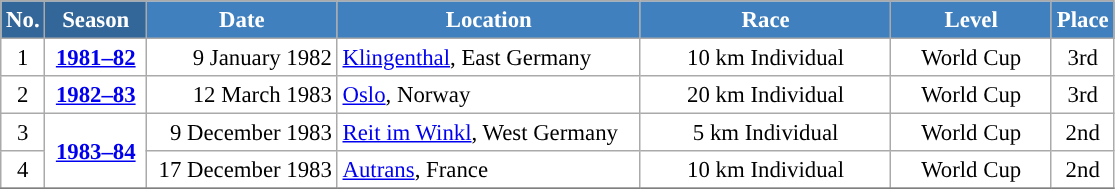<table class="wikitable sortable" style="font-size:95%; text-align:center; border:grey solid 1px; border-collapse:collapse; background:#ffffff;">
<tr style="background:#efefef;">
<th style="background-color:#369; color:white;">No.</th>
<th style="background-color:#369; color:white;">Season</th>
<th style="background-color:#4180be; color:white; width:120px;">Date</th>
<th style="background-color:#4180be; color:white; width:195px;">Location</th>
<th style="background-color:#4180be; color:white; width:160px;">Race</th>
<th style="background-color:#4180be; color:white; width:100px;">Level</th>
<th style="background-color:#4180be; color:white;">Place</th>
</tr>
<tr>
<td align=center>1</td>
<td rowspan=1 align=center><strong> <a href='#'>1981–82</a> </strong></td>
<td align=right>9 January 1982</td>
<td align=left> <a href='#'>Klingenthal</a>, East Germany</td>
<td>10 km Individual</td>
<td>World Cup</td>
<td>3rd</td>
</tr>
<tr>
<td align=center>2</td>
<td rowspan=1 align=center><strong> <a href='#'>1982–83</a> </strong></td>
<td align=right>12 March 1983</td>
<td align=left> <a href='#'>Oslo</a>, Norway</td>
<td>20 km Individual</td>
<td>World Cup</td>
<td>3rd</td>
</tr>
<tr>
<td align=center>3</td>
<td rowspan=2 align=center><strong> <a href='#'>1983–84</a> </strong></td>
<td align=right>9 December 1983</td>
<td align=left> <a href='#'>Reit im Winkl</a>, West Germany</td>
<td>5 km Individual</td>
<td>World Cup</td>
<td>2nd</td>
</tr>
<tr>
<td align=center>4</td>
<td align=right>17 December 1983</td>
<td align=left> <a href='#'>Autrans</a>, France</td>
<td>10 km Individual</td>
<td>World Cup</td>
<td>2nd</td>
</tr>
<tr>
</tr>
</table>
